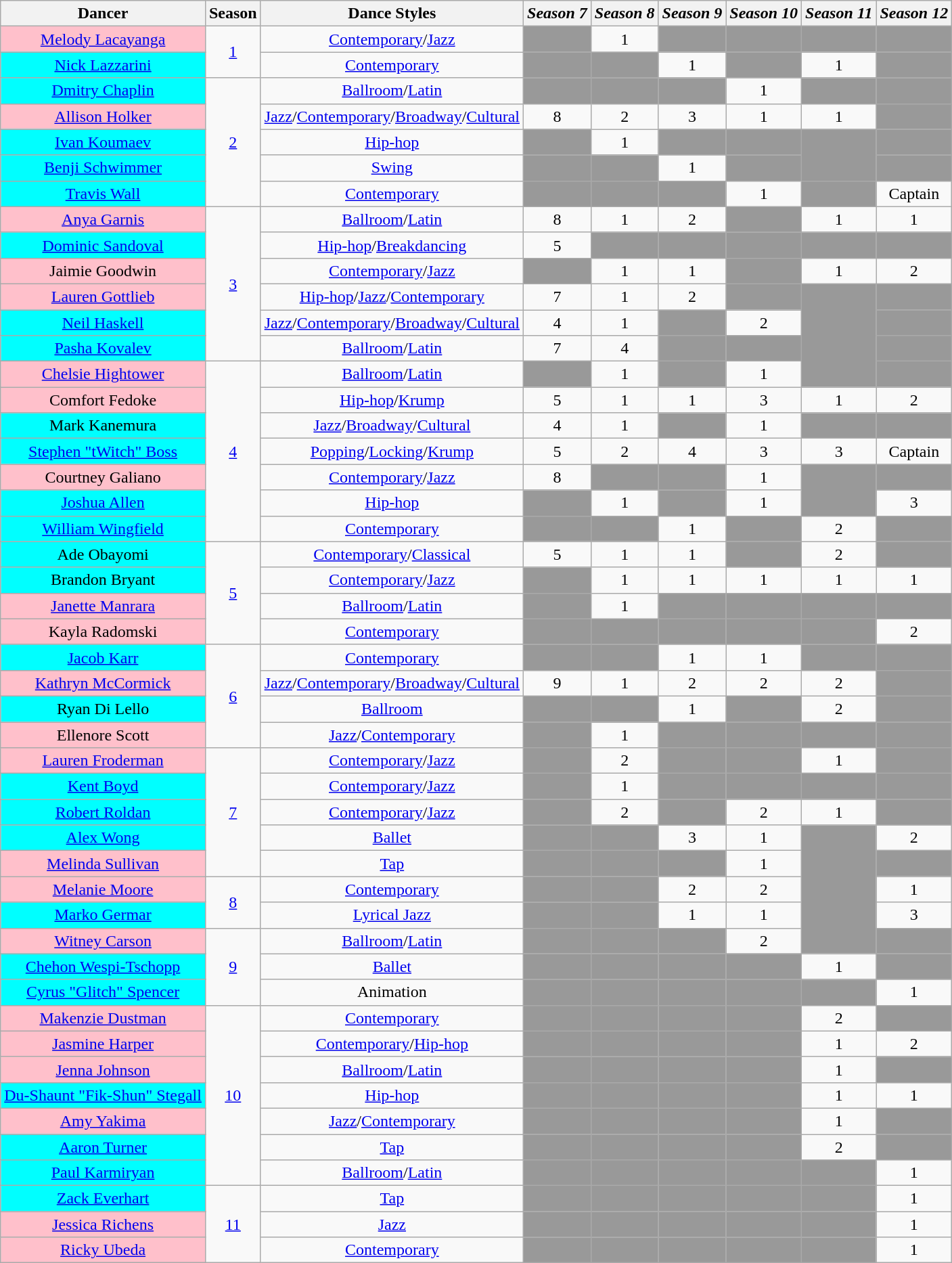<table class="wikitable sortable"  style="text-align:center;">
<tr>
<th>Dancer</th>
<th>Season</th>
<th>Dance Styles</th>
<th><em>Season 7</em></th>
<th><em>Season 8</em></th>
<th><em>Season 9</em></th>
<th><em>Season 10</em></th>
<th><em>Season 11</em></th>
<th><em>Season 12</em></th>
</tr>
<tr>
<td bgcolor="pink"><a href='#'>Melody Lacayanga</a></td>
<td rowspan="2"><a href='#'>1</a></td>
<td><a href='#'>Contemporary</a>/<a href='#'>Jazz</a></td>
<td bgcolor="999999"></td>
<td>1</td>
<td bgcolor="999999"></td>
<td bgcolor="999999"></td>
<td bgcolor="999999"></td>
<td bgcolor="999999"></td>
</tr>
<tr>
<td bgcolor="cyan"><a href='#'>Nick Lazzarini</a></td>
<td><a href='#'>Contemporary</a></td>
<td bgcolor="999999"></td>
<td bgcolor="999999"></td>
<td>1</td>
<td bgcolor="999999"></td>
<td>1</td>
<td bgcolor="999999"></td>
</tr>
<tr>
<td bgcolor="cyan"><a href='#'>Dmitry Chaplin</a></td>
<td rowspan="5"><a href='#'>2</a></td>
<td><a href='#'>Ballroom</a>/<a href='#'>Latin</a></td>
<td bgcolor="999999"></td>
<td bgcolor="999999"></td>
<td bgcolor="999999"></td>
<td>1</td>
<td bgcolor="999999"></td>
<td bgcolor="999999"></td>
</tr>
<tr>
<td bgcolor="pink"><a href='#'>Allison Holker</a></td>
<td><a href='#'>Jazz</a>/<a href='#'>Contemporary</a>/<a href='#'>Broadway</a>/<a href='#'>Cultural</a></td>
<td>8</td>
<td>2</td>
<td>3</td>
<td>1</td>
<td>1</td>
<td bgcolor="999999"></td>
</tr>
<tr>
<td bgcolor="cyan"><a href='#'>Ivan Koumaev</a></td>
<td><a href='#'>Hip-hop</a></td>
<td bgcolor="999999"></td>
<td>1</td>
<td bgcolor="999999"></td>
<td bgcolor="999999"></td>
<td rowspan=2 bgcolor="999999"></td>
<td bgcolor="999999"></td>
</tr>
<tr>
<td bgcolor="cyan"><a href='#'>Benji Schwimmer</a></td>
<td><a href='#'>Swing</a></td>
<td bgcolor="999999"></td>
<td bgcolor="999999"></td>
<td>1</td>
<td bgcolor="999999"></td>
<td bgcolor="999999"></td>
</tr>
<tr>
<td bgcolor="cyan"><a href='#'>Travis Wall</a></td>
<td><a href='#'>Contemporary</a></td>
<td bgcolor="999999"></td>
<td bgcolor="999999"></td>
<td bgcolor="999999"></td>
<td>1</td>
<td bgcolor="999999"></td>
<td>Captain</td>
</tr>
<tr>
<td bgcolor="pink"><a href='#'>Anya Garnis</a></td>
<td rowspan=6><a href='#'>3</a></td>
<td><a href='#'>Ballroom</a>/<a href='#'>Latin</a></td>
<td>8</td>
<td>1</td>
<td>2</td>
<td bgcolor="999999"></td>
<td>1</td>
<td>1</td>
</tr>
<tr>
<td bgcolor="cyan"><a href='#'>Dominic Sandoval</a></td>
<td><a href='#'>Hip-hop</a>/<a href='#'>Breakdancing</a></td>
<td>5</td>
<td bgcolor="999999"></td>
<td bgcolor="999999"></td>
<td bgcolor="999999"></td>
<td bgcolor="999999"></td>
<td bgcolor="999999"></td>
</tr>
<tr>
<td bgcolor="pink">Jaimie Goodwin</td>
<td><a href='#'>Contemporary</a>/<a href='#'>Jazz</a></td>
<td bgcolor="999999"></td>
<td>1</td>
<td>1</td>
<td bgcolor="999999"></td>
<td>1</td>
<td>2</td>
</tr>
<tr>
<td bgcolor="pink"><a href='#'>Lauren Gottlieb</a></td>
<td><a href='#'>Hip-hop</a>/<a href='#'>Jazz</a>/<a href='#'>Contemporary</a></td>
<td>7</td>
<td>1</td>
<td>2</td>
<td bgcolor="999999"></td>
<td rowspan=4 bgcolor="999999"></td>
<td bgcolor="999999"></td>
</tr>
<tr>
<td bgcolor="cyan"><a href='#'>Neil Haskell</a></td>
<td><a href='#'>Jazz</a>/<a href='#'>Contemporary</a>/<a href='#'>Broadway</a>/<a href='#'>Cultural</a></td>
<td>4</td>
<td>1</td>
<td bgcolor="999999"></td>
<td>2</td>
<td bgcolor="999999"></td>
</tr>
<tr>
<td bgcolor="cyan"><a href='#'>Pasha Kovalev</a></td>
<td><a href='#'>Ballroom</a>/<a href='#'>Latin</a></td>
<td>7</td>
<td>4</td>
<td bgcolor="999999"></td>
<td bgcolor="999999"></td>
<td bgcolor="999999"></td>
</tr>
<tr>
<td bgcolor="pink"><a href='#'>Chelsie Hightower</a></td>
<td rowspan=7><a href='#'>4</a></td>
<td><a href='#'>Ballroom</a>/<a href='#'>Latin</a></td>
<td bgcolor="999999"></td>
<td>1</td>
<td bgcolor="999999"></td>
<td>1</td>
<td bgcolor="999999"></td>
</tr>
<tr>
<td bgcolor="pink">Comfort Fedoke</td>
<td><a href='#'>Hip-hop</a>/<a href='#'>Krump</a></td>
<td>5</td>
<td>1</td>
<td>1</td>
<td>3</td>
<td>1</td>
<td>2</td>
</tr>
<tr>
<td bgcolor="cyan">Mark Kanemura</td>
<td><a href='#'>Jazz</a>/<a href='#'>Broadway</a>/<a href='#'>Cultural</a></td>
<td>4</td>
<td>1</td>
<td bgcolor="999999"></td>
<td>1</td>
<td bgcolor="999999"></td>
<td bgcolor="999999"></td>
</tr>
<tr>
<td bgcolor="cyan"><a href='#'>Stephen "tWitch" Boss</a></td>
<td><a href='#'>Popping</a>/<a href='#'>Locking</a>/<a href='#'>Krump</a></td>
<td>5</td>
<td>2</td>
<td>4</td>
<td>3</td>
<td>3</td>
<td>Captain</td>
</tr>
<tr>
<td bgcolor="pink">Courtney Galiano</td>
<td><a href='#'>Contemporary</a>/<a href='#'>Jazz</a></td>
<td align="center">8</td>
<td bgcolor="999999"></td>
<td bgcolor="999999"></td>
<td align="center">1</td>
<td rowspan=2 bgcolor="999999"></td>
<td bgcolor="999999"></td>
</tr>
<tr>
<td bgcolor="cyan"><a href='#'>Joshua Allen</a></td>
<td><a href='#'>Hip-hop</a></td>
<td bgcolor="999999"></td>
<td align="center">1</td>
<td bgcolor="999999"></td>
<td>1</td>
<td>3</td>
</tr>
<tr>
<td bgcolor="cyan"><a href='#'>William Wingfield</a></td>
<td><a href='#'>Contemporary</a></td>
<td bgcolor="999999"></td>
<td bgcolor="999999"></td>
<td>1</td>
<td bgcolor="999999"></td>
<td>2</td>
<td bgcolor="999999"></td>
</tr>
<tr>
<td bgcolor="cyan">Ade Obayomi</td>
<td rowspan="4"><a href='#'>5</a></td>
<td><a href='#'>Contemporary</a>/<a href='#'>Classical</a></td>
<td>5</td>
<td>1</td>
<td>1</td>
<td bgcolor="999999"></td>
<td>2</td>
<td bgcolor="999999"></td>
</tr>
<tr>
<td bgcolor="cyan">Brandon Bryant</td>
<td><a href='#'>Contemporary</a>/<a href='#'>Jazz</a></td>
<td bgcolor="999999"></td>
<td>1</td>
<td>1</td>
<td>1</td>
<td>1</td>
<td>1</td>
</tr>
<tr>
<td bgcolor="pink"><a href='#'>Janette Manrara</a></td>
<td><a href='#'>Ballroom</a>/<a href='#'>Latin</a></td>
<td bgcolor="999999"></td>
<td>1</td>
<td bgcolor="999999"></td>
<td bgcolor="999999"></td>
<td bgcolor="999999"></td>
<td bgcolor="999999"></td>
</tr>
<tr>
<td bgcolor="pink">Kayla Radomski</td>
<td><a href='#'>Contemporary</a></td>
<td bgcolor="999999"></td>
<td bgcolor="999999"></td>
<td bgcolor="999999"></td>
<td bgcolor="999999"></td>
<td bgcolor="999999"></td>
<td>2</td>
</tr>
<tr>
<td bgcolor="cyan"><a href='#'>Jacob Karr</a></td>
<td rowspan="4"><a href='#'>6</a></td>
<td><a href='#'>Contemporary</a></td>
<td bgcolor="999999"></td>
<td bgcolor="999999"></td>
<td>1</td>
<td>1</td>
<td bgcolor="999999"></td>
<td bgcolor="999999"></td>
</tr>
<tr>
<td bgcolor="pink"><a href='#'>Kathryn McCormick</a></td>
<td><a href='#'>Jazz</a>/<a href='#'>Contemporary</a>/<a href='#'>Broadway</a>/<a href='#'>Cultural</a></td>
<td>9</td>
<td>1</td>
<td>2</td>
<td>2</td>
<td>2</td>
<td bgcolor="999999"></td>
</tr>
<tr>
<td bgcolor="cyan">Ryan Di Lello</td>
<td><a href='#'>Ballroom</a></td>
<td bgcolor="999999"></td>
<td bgcolor="999999"></td>
<td>1</td>
<td bgcolor="999999"></td>
<td>2</td>
<td bgcolor="999999"></td>
</tr>
<tr>
<td bgcolor="pink">Ellenore Scott</td>
<td><a href='#'>Jazz</a>/<a href='#'>Contemporary</a></td>
<td bgcolor="999999"></td>
<td>1</td>
<td bgcolor="999999"></td>
<td bgcolor="999999"></td>
<td bgcolor="999999"></td>
<td bgcolor="999999"></td>
</tr>
<tr>
<td bgcolor="pink"><a href='#'>Lauren Froderman</a></td>
<td rowspan="5"><a href='#'>7</a></td>
<td><a href='#'>Contemporary</a>/<a href='#'>Jazz</a></td>
<td bgcolor="999999"></td>
<td>2</td>
<td bgcolor="999999"></td>
<td bgcolor="999999"></td>
<td>1</td>
<td bgcolor="999999"></td>
</tr>
<tr>
<td bgcolor="cyan"><a href='#'>Kent Boyd</a></td>
<td><a href='#'>Contemporary</a>/<a href='#'>Jazz</a></td>
<td bgcolor="999999"></td>
<td>1</td>
<td bgcolor="999999"></td>
<td bgcolor="999999"></td>
<td bgcolor="999999"></td>
<td bgcolor="999999"></td>
</tr>
<tr>
<td bgcolor="cyan"><a href='#'>Robert Roldan</a></td>
<td><a href='#'>Contemporary</a>/<a href='#'>Jazz</a></td>
<td bgcolor="999999"></td>
<td>2</td>
<td bgcolor="999999"></td>
<td>2</td>
<td>1</td>
<td bgcolor="999999"></td>
</tr>
<tr>
<td bgcolor="cyan"><a href='#'>Alex Wong</a></td>
<td><a href='#'>Ballet</a></td>
<td bgcolor="999999"></td>
<td bgcolor="999999"></td>
<td>3</td>
<td>1</td>
<td rowspan=5 bgcolor="999999"></td>
<td>2</td>
</tr>
<tr>
<td bgcolor="pink"><a href='#'>Melinda Sullivan</a></td>
<td><a href='#'>Tap</a></td>
<td bgcolor="999999"></td>
<td bgcolor="999999"></td>
<td bgcolor="999999"></td>
<td>1</td>
<td bgcolor="999999"></td>
</tr>
<tr>
<td bgcolor="pink"><a href='#'>Melanie Moore</a></td>
<td rowspan="2"><a href='#'>8</a></td>
<td><a href='#'>Contemporary</a></td>
<td bgcolor="999999"></td>
<td bgcolor="999999"></td>
<td>2</td>
<td>2</td>
<td>1</td>
</tr>
<tr>
<td bgcolor="cyan"><a href='#'>Marko Germar</a></td>
<td><a href='#'>Lyrical Jazz</a></td>
<td bgcolor="999999"></td>
<td bgcolor="999999"></td>
<td>1</td>
<td>1</td>
<td>3</td>
</tr>
<tr>
<td bgcolor="pink"><a href='#'>Witney Carson</a></td>
<td rowspan="3"><a href='#'>9</a></td>
<td><a href='#'>Ballroom</a>/<a href='#'>Latin</a></td>
<td bgcolor="999999"></td>
<td bgcolor="999999"></td>
<td bgcolor="999999"></td>
<td>2</td>
<td bgcolor="999999"></td>
</tr>
<tr>
<td bgcolor="cyan"><a href='#'>Chehon Wespi-Tschopp</a></td>
<td><a href='#'>Ballet</a></td>
<td bgcolor="999999"></td>
<td bgcolor="999999"></td>
<td bgcolor="999999"></td>
<td bgcolor="999999"></td>
<td>1</td>
<td bgcolor="999999"></td>
</tr>
<tr>
<td bgcolor="cyan"><a href='#'>Cyrus "Glitch" Spencer</a></td>
<td>Animation</td>
<td bgcolor="999999"></td>
<td bgcolor="999999"></td>
<td bgcolor="999999"></td>
<td bgcolor="999999"></td>
<td bgcolor="999999"></td>
<td>1</td>
</tr>
<tr>
<td bgcolor="pink"><a href='#'>Makenzie Dustman</a></td>
<td rowspan="7"><a href='#'>10</a></td>
<td><a href='#'>Contemporary</a></td>
<td bgcolor="999999"></td>
<td bgcolor="999999"></td>
<td bgcolor="999999"></td>
<td bgcolor="999999"></td>
<td>2</td>
<td bgcolor="999999"></td>
</tr>
<tr>
<td bgcolor="pink"><a href='#'>Jasmine Harper</a></td>
<td><a href='#'>Contemporary</a>/<a href='#'>Hip-hop</a></td>
<td bgcolor="999999"></td>
<td bgcolor="999999"></td>
<td bgcolor="999999"></td>
<td bgcolor="999999"></td>
<td>1</td>
<td>2</td>
</tr>
<tr>
<td bgcolor="pink"><a href='#'>Jenna Johnson</a></td>
<td><a href='#'>Ballroom</a>/<a href='#'>Latin</a></td>
<td bgcolor="999999"></td>
<td bgcolor="999999"></td>
<td bgcolor="999999"></td>
<td bgcolor="999999"></td>
<td>1</td>
<td bgcolor="999999"></td>
</tr>
<tr>
<td bgcolor="cyan"><a href='#'>Du-Shaunt "Fik-Shun" Stegall</a></td>
<td><a href='#'>Hip-hop</a></td>
<td bgcolor="999999"></td>
<td bgcolor="999999"></td>
<td bgcolor="999999"></td>
<td bgcolor="999999"></td>
<td>1</td>
<td>1</td>
</tr>
<tr>
<td bgcolor="pink"><a href='#'>Amy Yakima</a></td>
<td><a href='#'>Jazz</a>/<a href='#'>Contemporary</a></td>
<td bgcolor="999999"></td>
<td bgcolor="999999"></td>
<td bgcolor="999999"></td>
<td bgcolor="999999"></td>
<td>1</td>
<td bgcolor="999999"></td>
</tr>
<tr>
<td bgcolor="cyan"><a href='#'>Aaron Turner</a></td>
<td><a href='#'>Tap</a></td>
<td bgcolor="999999"></td>
<td bgcolor="999999"></td>
<td bgcolor="999999"></td>
<td bgcolor="999999"></td>
<td>2</td>
<td bgcolor="999999"></td>
</tr>
<tr>
<td bgcolor="cyan"><a href='#'>Paul Karmiryan</a></td>
<td><a href='#'>Ballroom</a>/<a href='#'>Latin</a></td>
<td bgcolor="999999"></td>
<td bgcolor="999999"></td>
<td bgcolor="999999"></td>
<td bgcolor="999999"></td>
<td bgcolor="999999"></td>
<td>1</td>
</tr>
<tr>
<td bgcolor="cyan"><a href='#'>Zack Everhart</a></td>
<td rowspan="3"><a href='#'>11</a></td>
<td><a href='#'>Tap</a></td>
<td bgcolor="999999"></td>
<td bgcolor="999999"></td>
<td bgcolor="999999"></td>
<td bgcolor="999999"></td>
<td bgcolor="999999"></td>
<td>1</td>
</tr>
<tr>
<td bgcolor="pink"><a href='#'>Jessica Richens</a></td>
<td><a href='#'>Jazz</a></td>
<td bgcolor="999999"></td>
<td bgcolor="999999"></td>
<td bgcolor="999999"></td>
<td bgcolor="999999"></td>
<td bgcolor="999999"></td>
<td>1</td>
</tr>
<tr>
<td bgcolor="pink"><a href='#'>Ricky Ubeda</a></td>
<td><a href='#'>Contemporary</a></td>
<td bgcolor="999999"></td>
<td bgcolor="999999"></td>
<td bgcolor="999999"></td>
<td bgcolor="999999"></td>
<td bgcolor="999999"></td>
<td>1</td>
</tr>
</table>
